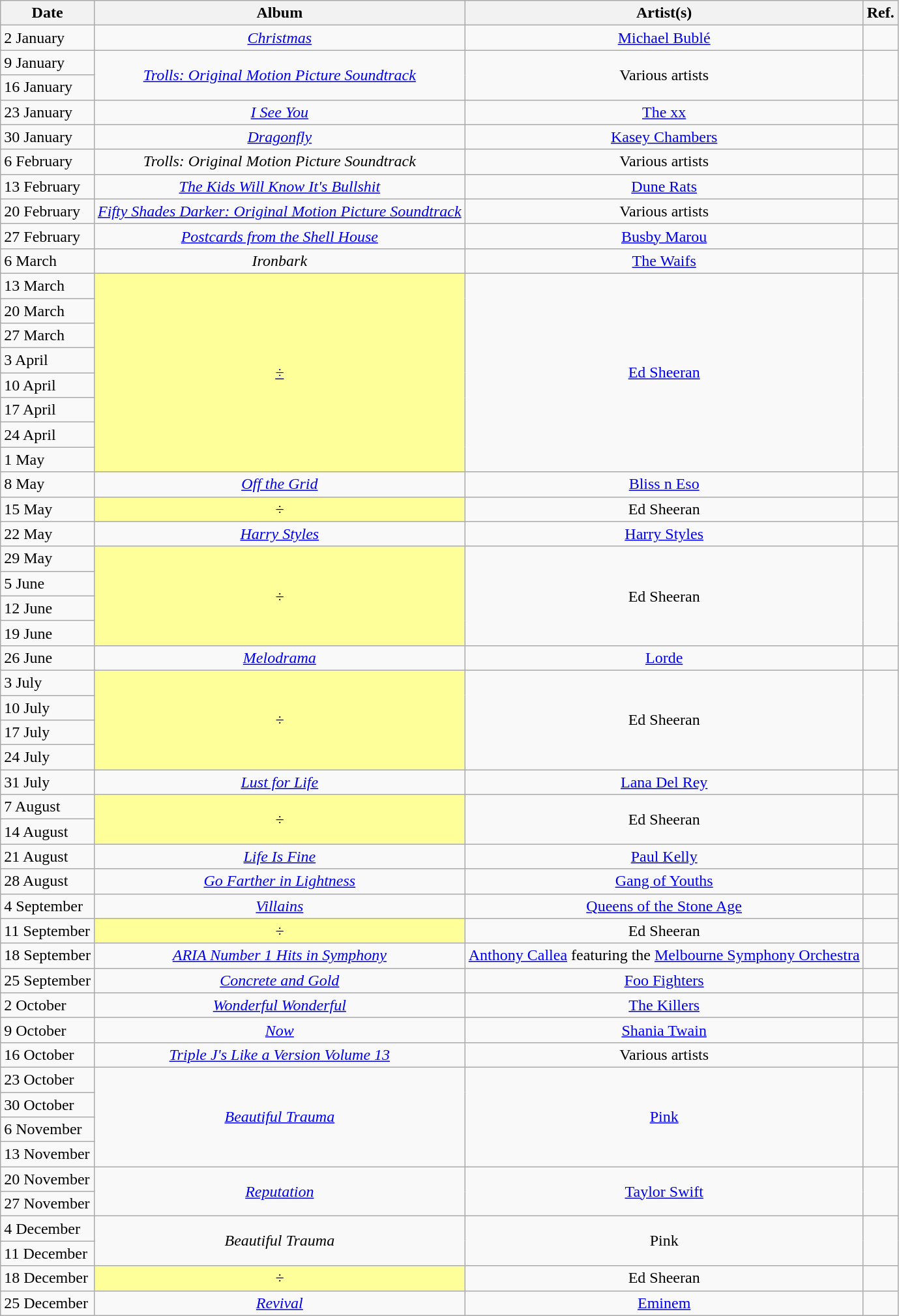<table class="wikitable">
<tr>
<th style="text-align: center;">Date</th>
<th style="text-align: center;">Album</th>
<th style="text-align: center;">Artist(s)</th>
<th style="text-align: center;">Ref.</th>
</tr>
<tr>
<td>2 January</td>
<td style="text-align: center;"><em><a href='#'>Christmas</a></em></td>
<td style="text-align: center;"><a href='#'>Michael Bublé</a></td>
<td style="text-align: center;"></td>
</tr>
<tr>
<td>9 January</td>
<td rowspan="2" style="text-align: center;"><em><a href='#'>Trolls: Original Motion Picture Soundtrack</a></em></td>
<td rowspan="2" style="text-align: center;">Various artists</td>
<td rowspan="2" style="text-align: center;"></td>
</tr>
<tr>
<td>16 January</td>
</tr>
<tr>
<td>23 January</td>
<td style="text-align: center;"><em><a href='#'>I See You</a></em></td>
<td style="text-align: center;"><a href='#'>The xx</a></td>
<td style="text-align: center;"></td>
</tr>
<tr>
<td>30 January</td>
<td style="text-align: center;"><em><a href='#'>Dragonfly</a></em></td>
<td style="text-align: center;"><a href='#'>Kasey Chambers</a></td>
<td style="text-align: center;"></td>
</tr>
<tr>
<td>6 February</td>
<td style="text-align: center;"><em>Trolls: Original Motion Picture Soundtrack</em></td>
<td style="text-align: center;">Various artists</td>
<td style="text-align: center;"></td>
</tr>
<tr>
<td>13 February</td>
<td style="text-align: center;"><em><a href='#'>The Kids Will Know It's Bullshit</a></em></td>
<td style="text-align: center;"><a href='#'>Dune Rats</a></td>
<td style="text-align: center;"></td>
</tr>
<tr>
<td>20 February</td>
<td style="text-align: center;"><em><a href='#'>Fifty Shades Darker: Original Motion Picture Soundtrack</a></em></td>
<td style="text-align: center;">Various artists</td>
<td style="text-align: center;"></td>
</tr>
<tr>
<td>27 February</td>
<td style="text-align: center;"><em><a href='#'>Postcards from the Shell House</a></em></td>
<td style="text-align: center;"><a href='#'>Busby Marou</a></td>
<td style="text-align: center;"></td>
</tr>
<tr>
<td>6 March</td>
<td style="text-align: center;"><em>Ironbark</em></td>
<td style="text-align: center;"><a href='#'>The Waifs</a></td>
<td style="text-align: center;"></td>
</tr>
<tr>
<td>13 March</td>
<td bgcolor=#FFFF99 rowspan="8" style="text-align: center;"><em><a href='#'>÷</a></em></td>
<td rowspan="8" style="text-align: center;"><a href='#'>Ed Sheeran</a></td>
<td rowspan="8" style="text-align: center;"></td>
</tr>
<tr>
<td>20 March</td>
</tr>
<tr>
<td>27 March</td>
</tr>
<tr>
<td>3 April</td>
</tr>
<tr>
<td>10 April</td>
</tr>
<tr>
<td>17 April</td>
</tr>
<tr>
<td>24 April</td>
</tr>
<tr>
<td>1 May</td>
</tr>
<tr>
<td>8 May</td>
<td style="text-align: center;"><em><a href='#'>Off the Grid</a></em></td>
<td style="text-align: center;"><a href='#'>Bliss n Eso</a></td>
<td style="text-align: center;"></td>
</tr>
<tr>
<td>15 May</td>
<td bgcolor=#FFFF99 style="text-align: center;"><em>÷</em></td>
<td style="text-align: center;">Ed Sheeran</td>
<td style="text-align: center;"></td>
</tr>
<tr>
<td>22 May</td>
<td style="text-align: center;"><em><a href='#'>Harry Styles</a></em></td>
<td style="text-align: center;"><a href='#'>Harry Styles</a></td>
<td style="text-align: center;"></td>
</tr>
<tr>
<td>29 May</td>
<td bgcolor=#FFFF99 rowspan="4" style="text-align: center;"><em>÷</em></td>
<td rowspan="4" style="text-align: center;">Ed Sheeran</td>
<td rowspan="4" style="text-align: center;"></td>
</tr>
<tr>
<td>5 June</td>
</tr>
<tr>
<td>12 June</td>
</tr>
<tr>
<td>19 June</td>
</tr>
<tr>
<td>26 June</td>
<td style="text-align: center;"><em><a href='#'>Melodrama</a></em></td>
<td style="text-align: center;"><a href='#'>Lorde</a></td>
<td style="text-align: center;"></td>
</tr>
<tr>
<td>3 July</td>
<td bgcolor=#FFFF99 rowspan="4" style="text-align: center;"><em>÷</em></td>
<td rowspan="4" style="text-align: center;">Ed Sheeran</td>
<td rowspan="4" style="text-align: center;"></td>
</tr>
<tr>
<td>10 July</td>
</tr>
<tr>
<td>17 July</td>
</tr>
<tr>
<td>24 July</td>
</tr>
<tr>
<td>31 July</td>
<td style="text-align: center;"><em><a href='#'>Lust for Life</a></em></td>
<td style="text-align: center;"><a href='#'>Lana Del Rey</a></td>
<td style="text-align: center;"></td>
</tr>
<tr>
<td>7 August</td>
<td bgcolor=#FFFF99 rowspan="2" style="text-align: center;"><em>÷</em></td>
<td rowspan="2" style="text-align: center;">Ed Sheeran</td>
<td rowspan="2" style="text-align: center;"></td>
</tr>
<tr>
<td>14 August</td>
</tr>
<tr>
<td>21 August</td>
<td style="text-align: center;"><em><a href='#'>Life Is Fine</a></em></td>
<td style="text-align: center;"><a href='#'>Paul Kelly</a></td>
<td style="text-align: center;"></td>
</tr>
<tr>
<td>28 August</td>
<td style="text-align: center;"><em><a href='#'>Go Farther in Lightness</a></em></td>
<td style="text-align: center;"><a href='#'>Gang of Youths</a></td>
<td style="text-align: center;"></td>
</tr>
<tr>
<td>4 September</td>
<td style="text-align: center;"><em><a href='#'>Villains</a></em></td>
<td style="text-align: center;"><a href='#'>Queens of the Stone Age</a></td>
<td style="text-align: center;"></td>
</tr>
<tr>
<td>11 September</td>
<td bgcolor=#FFFF99 style="text-align: center;"><em>÷</em></td>
<td style="text-align: center;">Ed Sheeran</td>
<td style="text-align: center;"></td>
</tr>
<tr>
<td>18 September</td>
<td style="text-align: center;"><em><a href='#'>ARIA Number 1 Hits in Symphony</a></em></td>
<td style="text-align: center;"><a href='#'>Anthony Callea</a> featuring the <a href='#'>Melbourne Symphony Orchestra</a></td>
<td style="text-align: center;"></td>
</tr>
<tr>
<td>25 September</td>
<td style="text-align: center;"><em><a href='#'>Concrete and Gold</a></em></td>
<td style="text-align: center;"><a href='#'>Foo Fighters</a></td>
<td style="text-align: center;"></td>
</tr>
<tr>
<td>2 October</td>
<td style="text-align: center;"><em><a href='#'>Wonderful Wonderful</a></em></td>
<td style="text-align: center;"><a href='#'>The Killers</a></td>
<td style="text-align: center;"></td>
</tr>
<tr>
<td>9 October</td>
<td style="text-align: center;"><em><a href='#'>Now</a></em></td>
<td style="text-align: center;"><a href='#'>Shania Twain</a></td>
<td style="text-align: center;"></td>
</tr>
<tr>
<td>16 October</td>
<td style="text-align: center;"><em><a href='#'>Triple J's Like a Version Volume 13</a></em></td>
<td style="text-align: center;">Various artists</td>
<td style="text-align: center;"></td>
</tr>
<tr>
<td>23 October</td>
<td rowspan="4" style="text-align: center;"><em><a href='#'>Beautiful Trauma</a></em></td>
<td rowspan="4" style="text-align: center;"><a href='#'>Pink</a></td>
<td rowspan="4" style="text-align: center;"></td>
</tr>
<tr>
<td>30 October</td>
</tr>
<tr>
<td>6 November</td>
</tr>
<tr>
<td>13 November</td>
</tr>
<tr>
<td>20 November</td>
<td rowspan="2" style="text-align: center;"><em><a href='#'>Reputation</a></em></td>
<td rowspan="2" style="text-align: center;"><a href='#'>Taylor Swift</a></td>
<td rowspan="2" style="text-align: center;"></td>
</tr>
<tr>
<td>27 November</td>
</tr>
<tr>
<td>4 December</td>
<td rowspan="2" style="text-align: center;"><em>Beautiful Trauma</em></td>
<td rowspan="2" style="text-align: center;">Pink</td>
<td rowspan="2" style="text-align: center;"></td>
</tr>
<tr>
<td>11 December</td>
</tr>
<tr>
<td>18 December</td>
<td bgcolor=#FFFF99 style="text-align: center;"><em>÷</em></td>
<td style="text-align: center;">Ed Sheeran</td>
<td style="text-align: center;"></td>
</tr>
<tr>
<td>25 December</td>
<td style="text-align: center;"><em><a href='#'>Revival</a></em></td>
<td style="text-align: center;"><a href='#'>Eminem</a></td>
<td style="text-align: center;"></td>
</tr>
</table>
